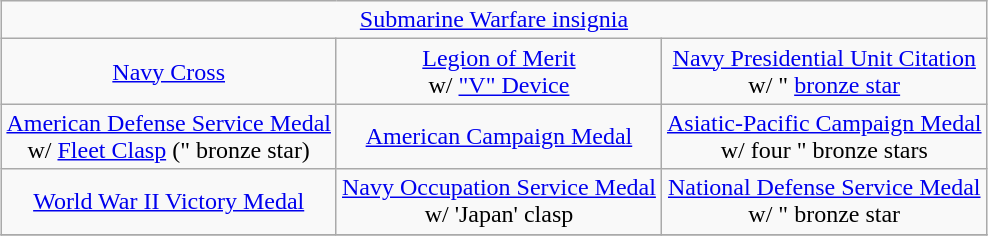<table class="wikitable" style="margin:1em auto; text-align:center;">
<tr>
<td colspan="3"><a href='#'>Submarine Warfare insignia</a></td>
</tr>
<tr>
<td><a href='#'>Navy Cross</a></td>
<td><a href='#'>Legion of Merit</a><br>w/ <a href='#'>"V" Device</a></td>
<td><a href='#'>Navy Presidential Unit Citation</a><br>w/ " <a href='#'>bronze star</a></td>
</tr>
<tr>
<td><a href='#'>American Defense Service Medal</a><br>w/ <a href='#'>Fleet Clasp</a> (" bronze star)</td>
<td><a href='#'>American Campaign Medal</a></td>
<td><a href='#'>Asiatic-Pacific Campaign Medal</a><br>w/ four " bronze stars</td>
</tr>
<tr>
<td><a href='#'>World War II Victory Medal</a></td>
<td><a href='#'>Navy Occupation Service Medal</a><br>w/ 'Japan' clasp</td>
<td><a href='#'>National Defense Service Medal</a><br>w/ " bronze star</td>
</tr>
<tr>
</tr>
</table>
